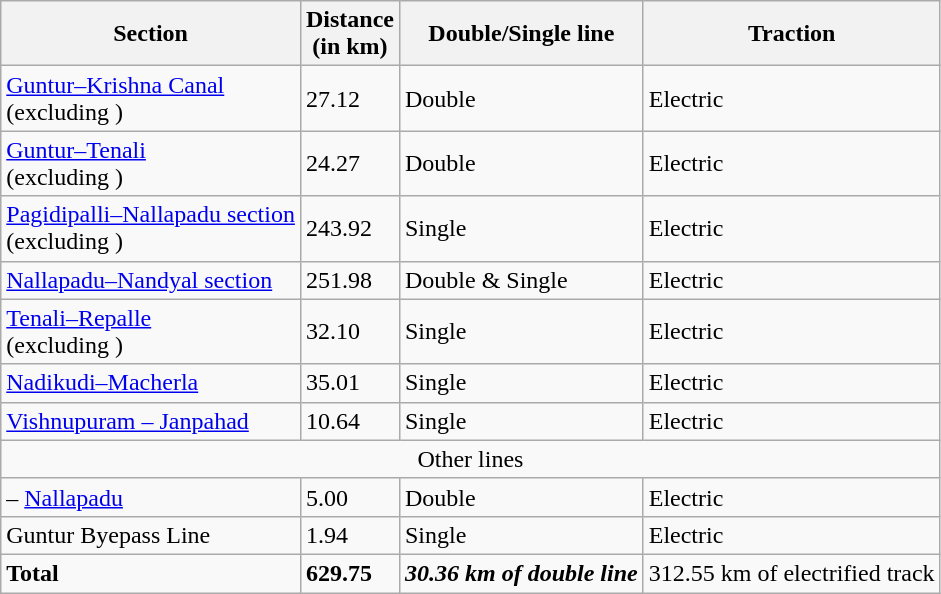<table class="wikitable">
<tr>
<th>Section</th>
<th>Distance<br>(in km)</th>
<th>Double/Single line</th>
<th>Traction</th>
</tr>
<tr>
<td><a href='#'>Guntur–Krishna Canal</a><br>(excluding )</td>
<td>27.12</td>
<td>Double</td>
<td>Electric</td>
</tr>
<tr>
<td><a href='#'>Guntur–Tenali</a><br>(excluding )</td>
<td>24.27</td>
<td>Double</td>
<td>Electric</td>
</tr>
<tr>
<td><a href='#'>Pagidipalli–Nallapadu section</a><br>(excluding )</td>
<td>243.92</td>
<td>Single</td>
<td>Electric</td>
</tr>
<tr>
<td><a href='#'>Nallapadu–Nandyal section</a></td>
<td>251.98</td>
<td>Double & Single</td>
<td>Electric</td>
</tr>
<tr>
<td><a href='#'>Tenali–Repalle</a><br>(excluding )</td>
<td>32.10</td>
<td>Single</td>
<td>Electric</td>
</tr>
<tr>
<td><a href='#'>Nadikudi–Macherla</a></td>
<td>35.01</td>
<td>Single</td>
<td>Electric</td>
</tr>
<tr>
<td><a href='#'>Vishnupuram – Janpahad</a></td>
<td>10.64</td>
<td>Single</td>
<td>Electric</td>
</tr>
<tr>
<td colspan="4" style="text-align:center;">Other lines</td>
</tr>
<tr>
<td> – <a href='#'>Nallapadu</a></td>
<td>5.00</td>
<td>Double</td>
<td>Electric</td>
</tr>
<tr>
<td>Guntur Byepass Line</td>
<td>1.94</td>
<td>Single</td>
<td>Electric</td>
</tr>
<tr>
<td><strong>Total</strong></td>
<td><strong>629.75</strong></td>
<td><strong><em>30.36<strong> km of double line<em></td>
<td></em></strong>312.55</strong> km of electrified track</em></td>
</tr>
</table>
